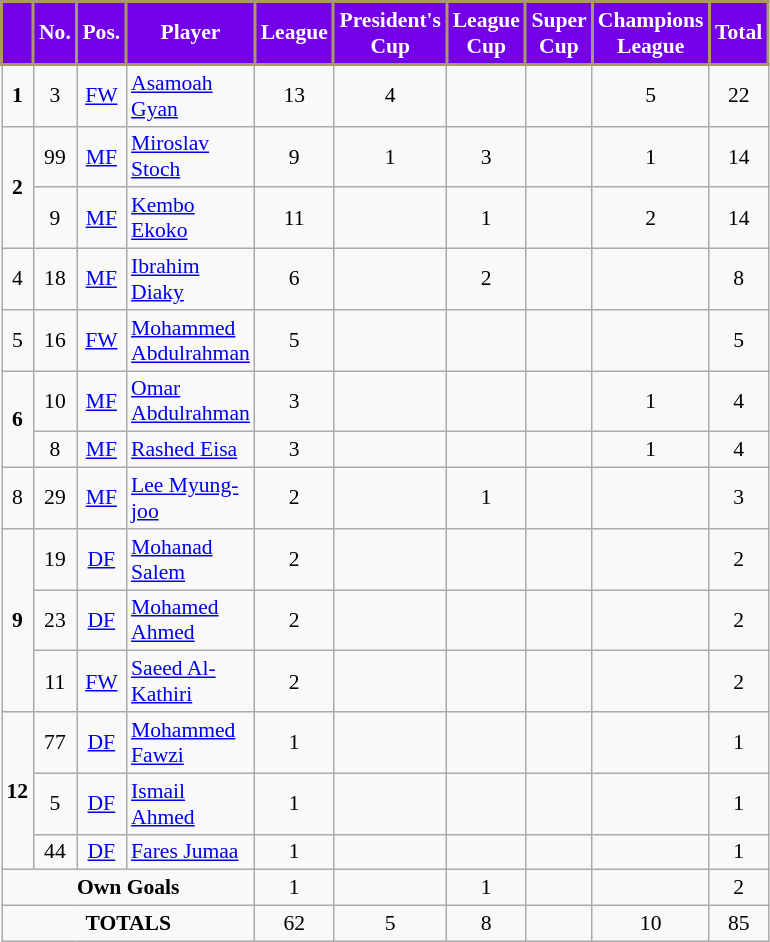<table class="wikitable" style="width:37%; text-align:center; font-size:90%;">
<tr>
<th style="color:#FFFFFF; background:#7300E6; border:2px solid #AB9767;"></th>
<th style="color:#FFFFFF; background:#7300E6; border:2px solid #AB9767;">No.</th>
<th style="color:#FFFFFF; background:#7300E6; border:2px solid #AB9767;">Pos.</th>
<th style="color:#FFFFFF; background:#7300E6; border:2px solid #AB9767;">Player</th>
<th style="color:#FFFFFF; background:#7300E6; border:2px solid #AB9767;">League</th>
<th style="color:#FFFFFF; background:#7300E6; border:2px solid #AB9767;">President's Cup</th>
<th style="color:#FFFFFF; background:#7300E6; border:2px solid #AB9767;">League Cup</th>
<th style="color:#FFFFFF; background:#7300E6; border:2px solid #AB9767;">Super Cup</th>
<th style="color:#FFFFFF; background:#7300E6; border:2px solid #AB9767;">Champions League</th>
<th style="color:#FFFFFF; background:#7300E6; border:2px solid #AB9767;">Total</th>
</tr>
<tr>
<td><strong>1</strong></td>
<td>3</td>
<td><a href='#'>FW</a></td>
<td align="left"> <a href='#'>Asamoah Gyan</a></td>
<td>13</td>
<td>4</td>
<td></td>
<td></td>
<td>5</td>
<td>22</td>
</tr>
<tr>
<td rowspan=2><strong>2</strong></td>
<td>99</td>
<td><a href='#'>MF</a></td>
<td align="left"> <a href='#'>Miroslav Stoch</a></td>
<td>9</td>
<td>1</td>
<td>3</td>
<td></td>
<td>1</td>
<td>14</td>
</tr>
<tr>
<td>9</td>
<td><a href='#'>MF</a></td>
<td align="left"> <a href='#'>Kembo Ekoko</a></td>
<td>11</td>
<td></td>
<td>1</td>
<td></td>
<td>2</td>
<td>14</td>
</tr>
<tr>
<td>4</td>
<td>18</td>
<td><a href='#'>MF</a></td>
<td align="left"> <a href='#'>Ibrahim Diaky</a></td>
<td>6</td>
<td></td>
<td>2</td>
<td></td>
<td></td>
<td>8</td>
</tr>
<tr>
<td>5</td>
<td>16</td>
<td><a href='#'>FW</a></td>
<td align="left"> <a href='#'>Mohammed Abdulrahman</a></td>
<td>5</td>
<td></td>
<td></td>
<td></td>
<td></td>
<td>5</td>
</tr>
<tr>
<td rowspan=2><strong>6</strong></td>
<td>10</td>
<td><a href='#'>MF</a></td>
<td align="left"> <a href='#'>Omar Abdulrahman</a></td>
<td>3</td>
<td></td>
<td></td>
<td></td>
<td>1</td>
<td>4</td>
</tr>
<tr>
<td>8</td>
<td><a href='#'>MF</a></td>
<td align="left"> <a href='#'>Rashed Eisa</a></td>
<td>3</td>
<td></td>
<td></td>
<td></td>
<td>1</td>
<td>4</td>
</tr>
<tr>
<td>8</td>
<td>29</td>
<td><a href='#'>MF</a></td>
<td align="left"> <a href='#'>Lee Myung-joo</a></td>
<td>2</td>
<td></td>
<td>1</td>
<td></td>
<td></td>
<td>3</td>
</tr>
<tr>
<td rowspan=3><strong>9</strong></td>
<td>19</td>
<td><a href='#'>DF</a></td>
<td align="left"> <a href='#'>Mohanad Salem</a></td>
<td>2</td>
<td></td>
<td></td>
<td></td>
<td></td>
<td>2</td>
</tr>
<tr>
<td>23</td>
<td><a href='#'>DF</a></td>
<td align="left"> <a href='#'>Mohamed Ahmed</a></td>
<td>2</td>
<td></td>
<td></td>
<td></td>
<td></td>
<td>2</td>
</tr>
<tr>
<td>11</td>
<td><a href='#'>FW</a></td>
<td align="left"> <a href='#'>Saeed Al-Kathiri</a></td>
<td>2</td>
<td></td>
<td></td>
<td></td>
<td></td>
<td>2</td>
</tr>
<tr>
<td rowspan=3><strong>12</strong></td>
<td>77</td>
<td><a href='#'>DF</a></td>
<td align="left"> <a href='#'>Mohammed Fawzi</a></td>
<td>1</td>
<td></td>
<td></td>
<td></td>
<td></td>
<td>1</td>
</tr>
<tr>
<td>5</td>
<td><a href='#'>DF</a></td>
<td align="left"> <a href='#'>Ismail Ahmed</a></td>
<td>1</td>
<td></td>
<td></td>
<td></td>
<td></td>
<td>1</td>
</tr>
<tr>
<td>44</td>
<td><a href='#'>DF</a></td>
<td align="left"> <a href='#'>Fares Jumaa</a></td>
<td>1</td>
<td></td>
<td></td>
<td></td>
<td></td>
<td>1</td>
</tr>
<tr>
<td colspan="4"><strong>Own Goals</strong></td>
<td>1</td>
<td></td>
<td>1</td>
<td></td>
<td></td>
<td>2</td>
</tr>
<tr>
<td colspan="4"><strong>TOTALS</strong></td>
<td>62</td>
<td>5</td>
<td>8</td>
<td></td>
<td>10</td>
<td>85</td>
</tr>
</table>
